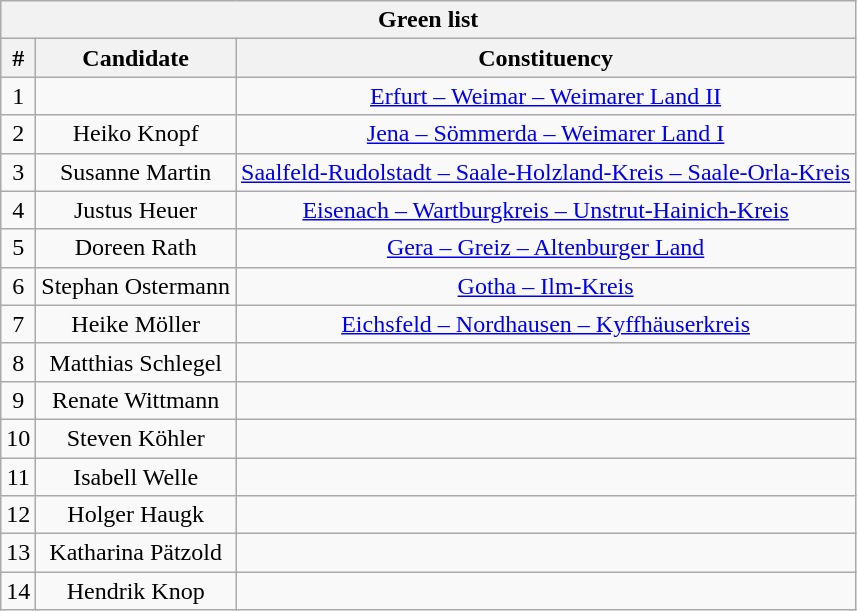<table class="wikitable mw-collapsible mw-collapsed" style="text-align:center">
<tr>
<th colspan=3>Green list</th>
</tr>
<tr>
<th>#</th>
<th>Candidate</th>
<th>Constituency</th>
</tr>
<tr>
<td>1</td>
<td></td>
<td><a href='#'>Erfurt – Weimar – Weimarer Land II</a></td>
</tr>
<tr>
<td>2</td>
<td>Heiko Knopf</td>
<td><a href='#'>Jena – Sömmerda – Weimarer Land I</a></td>
</tr>
<tr>
<td>3</td>
<td>Susanne Martin</td>
<td><a href='#'>Saalfeld-Rudolstadt – Saale-Holzland-Kreis – Saale-Orla-Kreis</a></td>
</tr>
<tr>
<td>4</td>
<td>Justus Heuer</td>
<td><a href='#'>Eisenach – Wartburgkreis – Unstrut-Hainich-Kreis</a></td>
</tr>
<tr>
<td>5</td>
<td>Doreen Rath</td>
<td><a href='#'>Gera – Greiz – Altenburger Land</a></td>
</tr>
<tr>
<td>6</td>
<td>Stephan Ostermann</td>
<td><a href='#'>Gotha – Ilm-Kreis</a></td>
</tr>
<tr>
<td>7</td>
<td>Heike Möller</td>
<td><a href='#'>Eichsfeld – Nordhausen – Kyffhäuserkreis</a></td>
</tr>
<tr>
<td>8</td>
<td>Matthias Schlegel</td>
<td></td>
</tr>
<tr>
<td>9</td>
<td>Renate Wittmann</td>
<td></td>
</tr>
<tr>
<td>10</td>
<td>Steven Köhler</td>
<td></td>
</tr>
<tr>
<td>11</td>
<td>Isabell Welle</td>
<td></td>
</tr>
<tr>
<td>12</td>
<td>Holger Haugk</td>
<td></td>
</tr>
<tr>
<td>13</td>
<td>Katharina Pätzold</td>
<td></td>
</tr>
<tr>
<td>14</td>
<td>Hendrik Knop</td>
<td></td>
</tr>
</table>
